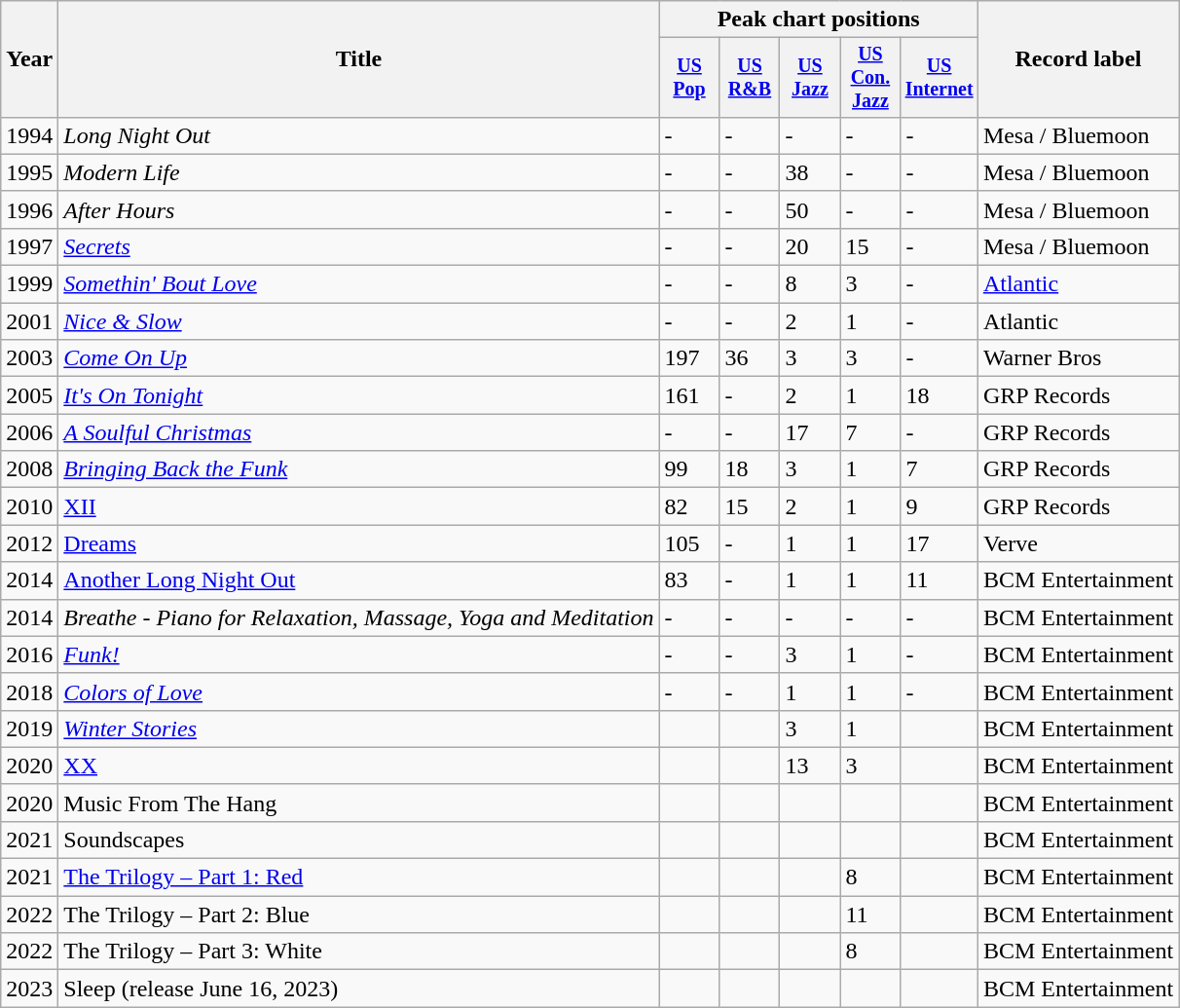<table class="wikitable">
<tr>
<th rowspan="2">Year</th>
<th rowspan="2">Title</th>
<th colspan="5">Peak chart positions</th>
<th rowspan="2">Record label</th>
</tr>
<tr style="font-size:smaller;">
<th style="width:35px;"><a href='#'>US Pop</a><br></th>
<th style="width:35px;"><a href='#'>US<br>R&B</a><br></th>
<th style="width:35px;"><a href='#'>US<br>Jazz</a><br></th>
<th style="width:35px;"><a href='#'>US<br> Con. Jazz</a><br></th>
<th style="width:35px;"><a href='#'>US<br>Internet</a><br></th>
</tr>
<tr>
<td>1994</td>
<td><em>Long Night Out</em></td>
<td>-</td>
<td>-</td>
<td>-</td>
<td>-</td>
<td>-</td>
<td>Mesa / Bluemoon</td>
</tr>
<tr>
<td>1995</td>
<td><em>Modern Life</em></td>
<td>-</td>
<td>-</td>
<td>38</td>
<td>-</td>
<td>-</td>
<td>Mesa / Bluemoon</td>
</tr>
<tr>
<td>1996</td>
<td><em>After Hours</em></td>
<td>-</td>
<td>-</td>
<td>50</td>
<td>-</td>
<td>-</td>
<td>Mesa / Bluemoon</td>
</tr>
<tr>
<td>1997</td>
<td><em><a href='#'>Secrets</a></em></td>
<td>-</td>
<td>-</td>
<td>20</td>
<td>15</td>
<td>-</td>
<td>Mesa / Bluemoon</td>
</tr>
<tr>
<td>1999</td>
<td><em><a href='#'>Somethin' Bout Love</a></em></td>
<td>-</td>
<td>-</td>
<td>8</td>
<td>3</td>
<td>-</td>
<td><a href='#'>Atlantic</a></td>
</tr>
<tr>
<td>2001</td>
<td><em><a href='#'>Nice & Slow</a></em></td>
<td>-</td>
<td>-</td>
<td>2</td>
<td>1</td>
<td>-</td>
<td>Atlantic</td>
</tr>
<tr>
<td>2003</td>
<td><em><a href='#'>Come On Up</a></em></td>
<td>197</td>
<td>36</td>
<td>3</td>
<td>3</td>
<td>-</td>
<td>Warner Bros</td>
</tr>
<tr>
<td>2005</td>
<td><em><a href='#'>It's On Tonight</a></em></td>
<td>161</td>
<td>-</td>
<td>2</td>
<td>1</td>
<td>18</td>
<td>GRP Records</td>
</tr>
<tr>
<td>2006</td>
<td><em><a href='#'>A Soulful Christmas</a></em></td>
<td>-</td>
<td>-</td>
<td>17</td>
<td>7</td>
<td>-</td>
<td>GRP Records</td>
</tr>
<tr>
<td>2008</td>
<td><em><a href='#'>Bringing Back the Funk</a></em></td>
<td>99</td>
<td>18</td>
<td>3</td>
<td>1</td>
<td>7</td>
<td>GRP Records</td>
</tr>
<tr>
<td>2010</td>
<td><a href='#'>XII</a></td>
<td>82</td>
<td>15</td>
<td>2</td>
<td>1</td>
<td>9</td>
<td>GRP Records</td>
</tr>
<tr>
<td>2012</td>
<td><a href='#'>Dreams</a></td>
<td>105</td>
<td>-</td>
<td>1</td>
<td>1</td>
<td>17</td>
<td>Verve</td>
</tr>
<tr>
<td>2014</td>
<td><a href='#'>Another Long Night Out</a></td>
<td>83</td>
<td>-</td>
<td>1</td>
<td>1</td>
<td>11</td>
<td>BCM Entertainment</td>
</tr>
<tr>
<td>2014</td>
<td><em>Breathe - Piano for Relaxation, Massage, Yoga and Meditation</em></td>
<td>-</td>
<td>-</td>
<td>-</td>
<td>-</td>
<td>-</td>
<td>BCM Entertainment</td>
</tr>
<tr>
<td>2016</td>
<td><em><a href='#'>Funk!</a></em></td>
<td>-</td>
<td>-</td>
<td>3</td>
<td>1</td>
<td>-</td>
<td>BCM Entertainment</td>
</tr>
<tr>
<td>2018</td>
<td><em><a href='#'>Colors of Love</a></em></td>
<td>-</td>
<td>-</td>
<td>1</td>
<td>1</td>
<td>-</td>
<td>BCM Entertainment</td>
</tr>
<tr>
<td>2019</td>
<td><em><a href='#'>Winter Stories</a></em></td>
<td></td>
<td></td>
<td>3</td>
<td>1</td>
<td></td>
<td>BCM Entertainment</td>
</tr>
<tr>
<td>2020</td>
<td><a href='#'>XX</a></td>
<td></td>
<td></td>
<td>13</td>
<td>3</td>
<td></td>
<td>BCM Entertainment</td>
</tr>
<tr>
<td>2020</td>
<td>Music From The Hang</td>
<td></td>
<td></td>
<td></td>
<td></td>
<td></td>
<td>BCM Entertainment</td>
</tr>
<tr>
<td>2021</td>
<td>Soundscapes</td>
<td></td>
<td></td>
<td></td>
<td></td>
<td></td>
<td>BCM Entertainment</td>
</tr>
<tr>
<td>2021</td>
<td><a href='#'>The Trilogy – Part 1: Red</a></td>
<td></td>
<td></td>
<td></td>
<td>8</td>
<td></td>
<td>BCM Entertainment</td>
</tr>
<tr>
<td>2022</td>
<td>The Trilogy – Part 2: Blue </td>
<td></td>
<td></td>
<td></td>
<td>11</td>
<td></td>
<td>BCM Entertainment</td>
</tr>
<tr>
<td>2022</td>
<td>The Trilogy – Part 3: White</td>
<td></td>
<td></td>
<td></td>
<td>8</td>
<td></td>
<td>BCM Entertainment</td>
</tr>
<tr>
<td>2023</td>
<td>Sleep (release June 16, 2023)</td>
<td></td>
<td></td>
<td></td>
<td></td>
<td></td>
<td>BCM Entertainment</td>
</tr>
</table>
